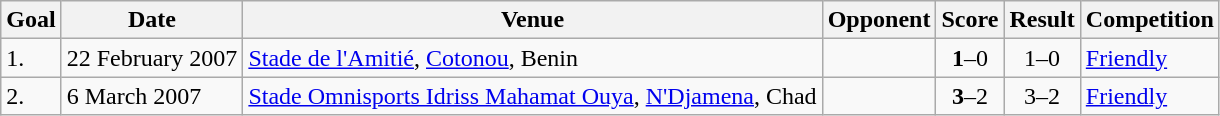<table class="wikitable plainrowheaders sortable">
<tr>
<th>Goal</th>
<th>Date</th>
<th>Venue</th>
<th>Opponent</th>
<th>Score</th>
<th>Result</th>
<th>Competition</th>
</tr>
<tr>
<td>1.</td>
<td>22 February 2007</td>
<td><a href='#'>Stade de l'Amitié</a>, <a href='#'>Cotonou</a>, Benin</td>
<td></td>
<td align=center><strong>1</strong>–0</td>
<td align=center>1–0</td>
<td><a href='#'>Friendly</a></td>
</tr>
<tr>
<td>2.</td>
<td>6 March 2007</td>
<td><a href='#'>Stade Omnisports Idriss Mahamat Ouya</a>, <a href='#'>N'Djamena</a>, Chad</td>
<td></td>
<td align=center><strong>3</strong>–2</td>
<td align=center>3–2</td>
<td><a href='#'>Friendly</a></td>
</tr>
</table>
